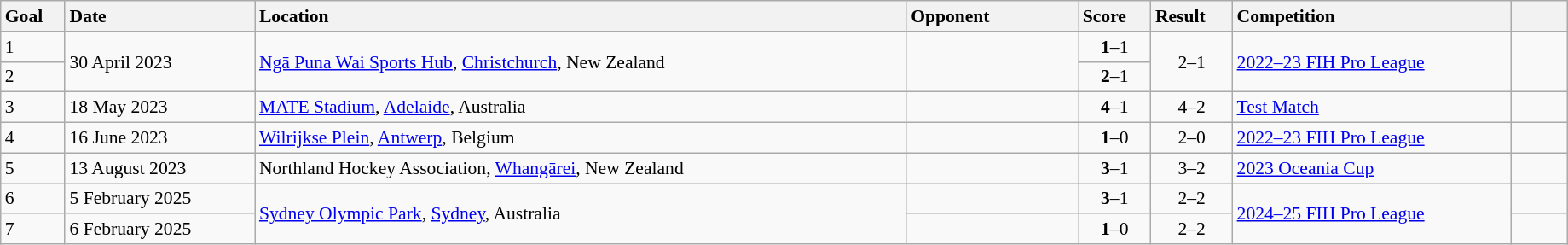<table class="wikitable sortable" style="font-size:90%" width=97%>
<tr>
<th style="width: 25px; text-align: left">Goal</th>
<th style="width: 100px; text-align: left">Date</th>
<th style="width: 360px; text-align: left">Location</th>
<th style="width: 90px; text-align: left">Opponent</th>
<th style="width: 30px; text-align: left">Score</th>
<th style="width: 30px; text-align: left">Result</th>
<th style="width: 150px; text-align: left">Competition</th>
<th style="width: 25px; text-align: left"></th>
</tr>
<tr>
<td>1</td>
<td rowspan=2>30 April 2023</td>
<td rowspan=2><a href='#'>Ngā Puna Wai Sports Hub</a>, <a href='#'>Christchurch</a>, New Zealand</td>
<td rowspan=2></td>
<td align="center"><strong>1</strong>–1</td>
<td rowspan=2; align="center">2–1</td>
<td rowspan=2><a href='#'>2022–23 FIH Pro League</a></td>
<td rowspan=2></td>
</tr>
<tr>
<td>2</td>
<td align="center"><strong>2</strong>–1</td>
</tr>
<tr>
<td>3</td>
<td>18 May 2023</td>
<td><a href='#'>MATE Stadium</a>, <a href='#'>Adelaide</a>, Australia</td>
<td></td>
<td align="center"><strong>4</strong>–1</td>
<td align="center">4–2</td>
<td><a href='#'>Test Match</a></td>
<td></td>
</tr>
<tr>
<td>4</td>
<td>16 June 2023</td>
<td><a href='#'>Wilrijkse Plein</a>, <a href='#'>Antwerp</a>, Belgium</td>
<td></td>
<td align="center"><strong>1</strong>–0</td>
<td align="center">2–0</td>
<td><a href='#'>2022–23 FIH Pro League</a></td>
<td></td>
</tr>
<tr>
<td>5</td>
<td>13 August 2023</td>
<td>Northland Hockey Association, <a href='#'>Whangārei</a>, New Zealand</td>
<td></td>
<td align="center"><strong>3</strong>–1</td>
<td align="center">3–2</td>
<td><a href='#'>2023 Oceania Cup</a></td>
<td></td>
</tr>
<tr>
<td>6</td>
<td>5 February 2025</td>
<td rowspan=2><a href='#'>Sydney Olympic Park</a>, <a href='#'>Sydney</a>, Australia</td>
<td></td>
<td align="center"><strong>3</strong>–1</td>
<td align="center">2–2</td>
<td rowspan=2><a href='#'>2024–25 FIH Pro League</a></td>
<td></td>
</tr>
<tr>
<td>7</td>
<td>6 February 2025</td>
<td></td>
<td align="center"><strong>1</strong>–0</td>
<td align="center">2–2</td>
<td></td>
</tr>
</table>
